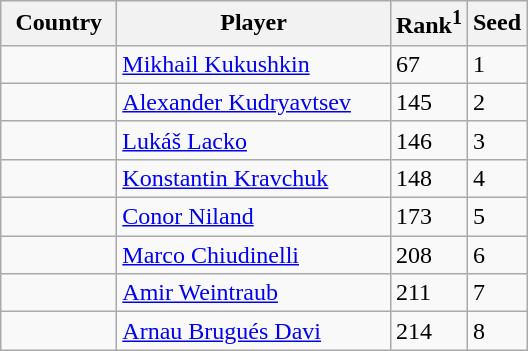<table class="sortable wikitable">
<tr>
<th width="70">Country</th>
<th width="175">Player</th>
<th>Rank<sup>1</sup></th>
<th>Seed</th>
</tr>
<tr>
<td></td>
<td><a href='#'>Mikhail Kukushkin</a></td>
<td>67</td>
<td>1</td>
</tr>
<tr>
<td></td>
<td><a href='#'>Alexander Kudryavtsev</a></td>
<td>145</td>
<td>2</td>
</tr>
<tr>
<td></td>
<td><a href='#'>Lukáš Lacko</a></td>
<td>146</td>
<td>3</td>
</tr>
<tr>
<td></td>
<td><a href='#'>Konstantin Kravchuk</a></td>
<td>148</td>
<td>4</td>
</tr>
<tr>
<td></td>
<td><a href='#'>Conor Niland</a></td>
<td>173</td>
<td>5</td>
</tr>
<tr>
<td></td>
<td><a href='#'>Marco Chiudinelli</a></td>
<td>208</td>
<td>6</td>
</tr>
<tr>
<td></td>
<td><a href='#'>Amir Weintraub</a></td>
<td>211</td>
<td>7</td>
</tr>
<tr>
<td></td>
<td><a href='#'>Arnau Brugués Davi</a></td>
<td>214</td>
<td>8</td>
</tr>
</table>
